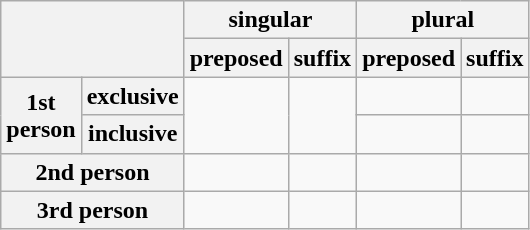<table class="wikitable">
<tr>
<th rowspan="2" colspan="2"></th>
<th colspan="2">singular</th>
<th colspan="2">plural</th>
</tr>
<tr>
<th>preposed</th>
<th>suffix</th>
<th>preposed</th>
<th>suffix</th>
</tr>
<tr>
<th rowspan="2">1st<br>person</th>
<th>exclusive</th>
<td rowspan="2"></td>
<td rowspan="2"></td>
<td></td>
</tr>
<tr>
<th>inclusive</th>
<td></td>
<td></td>
</tr>
<tr>
<th colspan="2">2nd person</th>
<td></td>
<td></td>
<td></td>
<td></td>
</tr>
<tr>
<th colspan="2">3rd person</th>
<td></td>
<td></td>
<td></td>
<td></td>
</tr>
</table>
